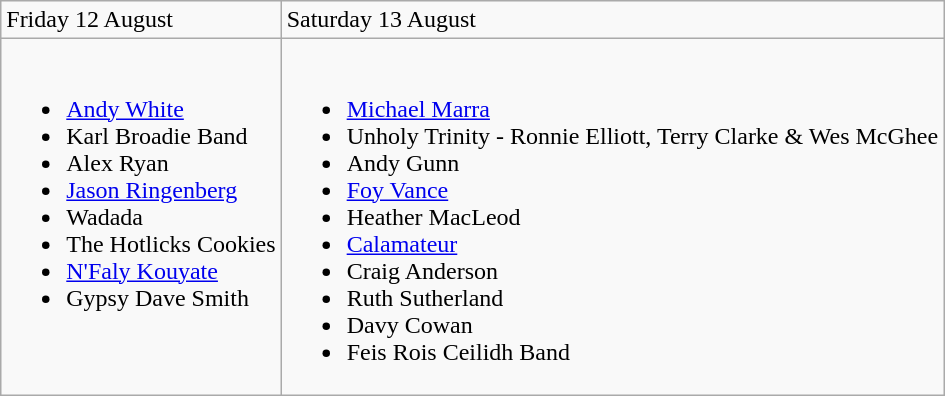<table class="wikitable">
<tr>
<td>Friday 12 August</td>
<td>Saturday 13 August</td>
</tr>
<tr valign="top">
<td><br><ul><li><a href='#'>Andy White</a></li><li>Karl Broadie Band</li><li>Alex Ryan</li><li><a href='#'>Jason Ringenberg</a></li><li>Wadada</li><li>The Hotlicks Cookies</li><li><a href='#'>N'Faly Kouyate</a></li><li>Gypsy Dave Smith</li></ul></td>
<td><br><ul><li><a href='#'>Michael Marra</a></li><li>Unholy Trinity - Ronnie Elliott, Terry Clarke & Wes McGhee</li><li>Andy Gunn</li><li><a href='#'>Foy Vance</a></li><li>Heather MacLeod</li><li><a href='#'>Calamateur</a></li><li>Craig Anderson</li><li>Ruth Sutherland</li><li>Davy Cowan</li><li>Feis Rois Ceilidh Band</li></ul></td>
</tr>
</table>
